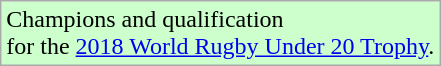<table class="wikitable">
<tr style="width:10px; background:#cfc;">
<td>Champions and qualification<br>for the <a href='#'>2018 World Rugby Under 20 Trophy</a>.</td>
</tr>
</table>
